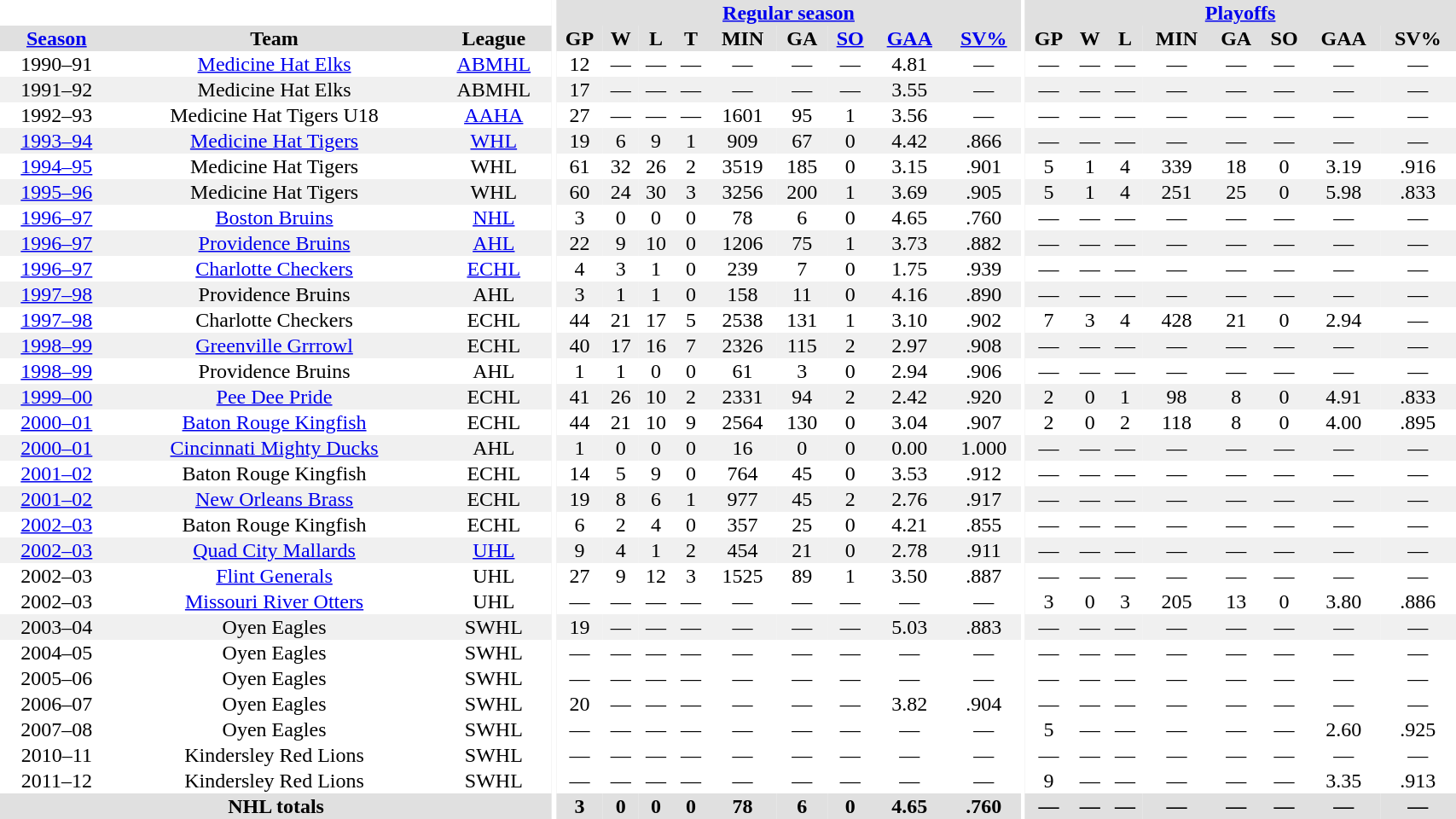<table border="0" cellpadding="1" cellspacing="0" style="width:90%; text-align:center;">
<tr bgcolor="#e0e0e0">
<th colspan="3" bgcolor="#ffffff"></th>
<th rowspan="99" bgcolor="#ffffff"></th>
<th colspan="9" bgcolor="#e0e0e0"><a href='#'>Regular season</a></th>
<th rowspan="99" bgcolor="#ffffff"></th>
<th colspan="8" bgcolor="#e0e0e0"><a href='#'>Playoffs</a></th>
</tr>
<tr bgcolor="#e0e0e0">
<th><a href='#'>Season</a></th>
<th>Team</th>
<th>League</th>
<th>GP</th>
<th>W</th>
<th>L</th>
<th>T</th>
<th>MIN</th>
<th>GA</th>
<th><a href='#'>SO</a></th>
<th><a href='#'>GAA</a></th>
<th><a href='#'>SV%</a></th>
<th>GP</th>
<th>W</th>
<th>L</th>
<th>MIN</th>
<th>GA</th>
<th>SO</th>
<th>GAA</th>
<th>SV%</th>
</tr>
<tr>
<td>1990–91</td>
<td><a href='#'>Medicine Hat Elks</a></td>
<td><a href='#'>ABMHL</a></td>
<td>12</td>
<td>—</td>
<td>—</td>
<td>—</td>
<td>—</td>
<td>—</td>
<td>—</td>
<td>4.81</td>
<td>—</td>
<td>—</td>
<td>—</td>
<td>—</td>
<td>—</td>
<td>—</td>
<td>—</td>
<td>—</td>
<td>—</td>
</tr>
<tr bgcolor="#f0f0f0">
<td>1991–92</td>
<td>Medicine Hat Elks</td>
<td>ABMHL</td>
<td>17</td>
<td>—</td>
<td>—</td>
<td>—</td>
<td>—</td>
<td>—</td>
<td>—</td>
<td>3.55</td>
<td>—</td>
<td>—</td>
<td>—</td>
<td>—</td>
<td>—</td>
<td>—</td>
<td>—</td>
<td>—</td>
<td>—</td>
</tr>
<tr>
<td>1992–93</td>
<td>Medicine Hat Tigers U18</td>
<td><a href='#'>AAHA</a></td>
<td>27</td>
<td>—</td>
<td>—</td>
<td>—</td>
<td>1601</td>
<td>95</td>
<td>1</td>
<td>3.56</td>
<td>—</td>
<td>—</td>
<td>—</td>
<td>—</td>
<td>—</td>
<td>—</td>
<td>—</td>
<td>—</td>
<td>—</td>
</tr>
<tr bgcolor="#f0f0f0">
<td><a href='#'>1993–94</a></td>
<td><a href='#'>Medicine Hat Tigers</a></td>
<td><a href='#'>WHL</a></td>
<td>19</td>
<td>6</td>
<td>9</td>
<td>1</td>
<td>909</td>
<td>67</td>
<td>0</td>
<td>4.42</td>
<td>.866</td>
<td>—</td>
<td>—</td>
<td>—</td>
<td>—</td>
<td>—</td>
<td>—</td>
<td>—</td>
<td>—</td>
</tr>
<tr>
<td><a href='#'>1994–95</a></td>
<td>Medicine Hat Tigers</td>
<td>WHL</td>
<td>61</td>
<td>32</td>
<td>26</td>
<td>2</td>
<td>3519</td>
<td>185</td>
<td>0</td>
<td>3.15</td>
<td>.901</td>
<td>5</td>
<td>1</td>
<td>4</td>
<td>339</td>
<td>18</td>
<td>0</td>
<td>3.19</td>
<td>.916</td>
</tr>
<tr bgcolor="#f0f0f0">
<td><a href='#'>1995–96</a></td>
<td>Medicine Hat Tigers</td>
<td>WHL</td>
<td>60</td>
<td>24</td>
<td>30</td>
<td>3</td>
<td>3256</td>
<td>200</td>
<td>1</td>
<td>3.69</td>
<td>.905</td>
<td>5</td>
<td>1</td>
<td>4</td>
<td>251</td>
<td>25</td>
<td>0</td>
<td>5.98</td>
<td>.833</td>
</tr>
<tr>
<td><a href='#'>1996–97</a></td>
<td><a href='#'>Boston Bruins</a></td>
<td><a href='#'>NHL</a></td>
<td>3</td>
<td>0</td>
<td>0</td>
<td>0</td>
<td>78</td>
<td>6</td>
<td>0</td>
<td>4.65</td>
<td>.760</td>
<td>—</td>
<td>—</td>
<td>—</td>
<td>—</td>
<td>—</td>
<td>—</td>
<td>—</td>
<td>—</td>
</tr>
<tr bgcolor="#f0f0f0">
<td><a href='#'>1996–97</a></td>
<td><a href='#'>Providence Bruins</a></td>
<td><a href='#'>AHL</a></td>
<td>22</td>
<td>9</td>
<td>10</td>
<td>0</td>
<td>1206</td>
<td>75</td>
<td>1</td>
<td>3.73</td>
<td>.882</td>
<td>—</td>
<td>—</td>
<td>—</td>
<td>—</td>
<td>—</td>
<td>—</td>
<td>—</td>
<td>—</td>
</tr>
<tr>
<td><a href='#'>1996–97</a></td>
<td><a href='#'>Charlotte Checkers</a></td>
<td><a href='#'>ECHL</a></td>
<td>4</td>
<td>3</td>
<td>1</td>
<td>0</td>
<td>239</td>
<td>7</td>
<td>0</td>
<td>1.75</td>
<td>.939</td>
<td>—</td>
<td>—</td>
<td>—</td>
<td>—</td>
<td>—</td>
<td>—</td>
<td>—</td>
<td>—</td>
</tr>
<tr bgcolor="#f0f0f0">
<td><a href='#'>1997–98</a></td>
<td>Providence Bruins</td>
<td>AHL</td>
<td>3</td>
<td>1</td>
<td>1</td>
<td>0</td>
<td>158</td>
<td>11</td>
<td>0</td>
<td>4.16</td>
<td>.890</td>
<td>—</td>
<td>—</td>
<td>—</td>
<td>—</td>
<td>—</td>
<td>—</td>
<td>—</td>
<td>—</td>
</tr>
<tr>
<td><a href='#'>1997–98</a></td>
<td>Charlotte Checkers</td>
<td>ECHL</td>
<td>44</td>
<td>21</td>
<td>17</td>
<td>5</td>
<td>2538</td>
<td>131</td>
<td>1</td>
<td>3.10</td>
<td>.902</td>
<td>7</td>
<td>3</td>
<td>4</td>
<td>428</td>
<td>21</td>
<td>0</td>
<td>2.94</td>
<td>—</td>
</tr>
<tr bgcolor="#f0f0f0">
<td><a href='#'>1998–99</a></td>
<td><a href='#'>Greenville Grrrowl</a></td>
<td>ECHL</td>
<td>40</td>
<td>17</td>
<td>16</td>
<td>7</td>
<td>2326</td>
<td>115</td>
<td>2</td>
<td>2.97</td>
<td>.908</td>
<td>—</td>
<td>—</td>
<td>—</td>
<td>—</td>
<td>—</td>
<td>—</td>
<td>—</td>
<td>—</td>
</tr>
<tr>
<td><a href='#'>1998–99</a></td>
<td>Providence Bruins</td>
<td>AHL</td>
<td>1</td>
<td>1</td>
<td>0</td>
<td>0</td>
<td>61</td>
<td>3</td>
<td>0</td>
<td>2.94</td>
<td>.906</td>
<td>—</td>
<td>—</td>
<td>—</td>
<td>—</td>
<td>—</td>
<td>—</td>
<td>—</td>
<td>—</td>
</tr>
<tr bgcolor="#f0f0f0">
<td><a href='#'>1999–00</a></td>
<td><a href='#'>Pee Dee Pride</a></td>
<td>ECHL</td>
<td>41</td>
<td>26</td>
<td>10</td>
<td>2</td>
<td>2331</td>
<td>94</td>
<td>2</td>
<td>2.42</td>
<td>.920</td>
<td>2</td>
<td>0</td>
<td>1</td>
<td>98</td>
<td>8</td>
<td>0</td>
<td>4.91</td>
<td>.833</td>
</tr>
<tr>
<td><a href='#'>2000–01</a></td>
<td><a href='#'>Baton Rouge Kingfish</a></td>
<td>ECHL</td>
<td>44</td>
<td>21</td>
<td>10</td>
<td>9</td>
<td>2564</td>
<td>130</td>
<td>0</td>
<td>3.04</td>
<td>.907</td>
<td>2</td>
<td>0</td>
<td>2</td>
<td>118</td>
<td>8</td>
<td>0</td>
<td>4.00</td>
<td>.895</td>
</tr>
<tr bgcolor="#f0f0f0">
<td><a href='#'>2000–01</a></td>
<td><a href='#'>Cincinnati Mighty Ducks</a></td>
<td>AHL</td>
<td>1</td>
<td>0</td>
<td>0</td>
<td>0</td>
<td>16</td>
<td>0</td>
<td>0</td>
<td>0.00</td>
<td>1.000</td>
<td>—</td>
<td>—</td>
<td>—</td>
<td>—</td>
<td>—</td>
<td>—</td>
<td>—</td>
<td>—</td>
</tr>
<tr>
<td><a href='#'>2001–02</a></td>
<td>Baton Rouge Kingfish</td>
<td>ECHL</td>
<td>14</td>
<td>5</td>
<td>9</td>
<td>0</td>
<td>764</td>
<td>45</td>
<td>0</td>
<td>3.53</td>
<td>.912</td>
<td>—</td>
<td>—</td>
<td>—</td>
<td>—</td>
<td>—</td>
<td>—</td>
<td>—</td>
<td>—</td>
</tr>
<tr bgcolor="#f0f0f0">
<td><a href='#'>2001–02</a></td>
<td><a href='#'>New Orleans Brass</a></td>
<td>ECHL</td>
<td>19</td>
<td>8</td>
<td>6</td>
<td>1</td>
<td>977</td>
<td>45</td>
<td>2</td>
<td>2.76</td>
<td>.917</td>
<td>—</td>
<td>—</td>
<td>—</td>
<td>—</td>
<td>—</td>
<td>—</td>
<td>—</td>
<td>—</td>
</tr>
<tr>
<td><a href='#'>2002–03</a></td>
<td>Baton Rouge Kingfish</td>
<td>ECHL</td>
<td>6</td>
<td>2</td>
<td>4</td>
<td>0</td>
<td>357</td>
<td>25</td>
<td>0</td>
<td>4.21</td>
<td>.855</td>
<td>—</td>
<td>—</td>
<td>—</td>
<td>—</td>
<td>—</td>
<td>—</td>
<td>—</td>
<td>—</td>
</tr>
<tr bgcolor="#f0f0f0">
<td><a href='#'>2002–03</a></td>
<td><a href='#'>Quad City Mallards</a></td>
<td><a href='#'>UHL</a></td>
<td>9</td>
<td>4</td>
<td>1</td>
<td>2</td>
<td>454</td>
<td>21</td>
<td>0</td>
<td>2.78</td>
<td>.911</td>
<td>—</td>
<td>—</td>
<td>—</td>
<td>—</td>
<td>—</td>
<td>—</td>
<td>—</td>
<td>—</td>
</tr>
<tr>
<td>2002–03</td>
<td><a href='#'>Flint Generals</a></td>
<td>UHL</td>
<td>27</td>
<td>9</td>
<td>12</td>
<td>3</td>
<td>1525</td>
<td>89</td>
<td>1</td>
<td>3.50</td>
<td>.887</td>
<td>—</td>
<td>—</td>
<td>—</td>
<td>—</td>
<td>—</td>
<td>—</td>
<td>—</td>
<td>—</td>
</tr>
<tr>
<td>2002–03</td>
<td><a href='#'>Missouri River Otters</a></td>
<td>UHL</td>
<td>—</td>
<td>—</td>
<td>—</td>
<td>—</td>
<td>—</td>
<td>—</td>
<td>—</td>
<td>—</td>
<td>—</td>
<td>3</td>
<td>0</td>
<td>3</td>
<td>205</td>
<td>13</td>
<td>0</td>
<td>3.80</td>
<td>.886</td>
</tr>
<tr bgcolor="#f0f0f0">
<td>2003–04</td>
<td>Oyen Eagles</td>
<td>SWHL</td>
<td>19</td>
<td>—</td>
<td>—</td>
<td>—</td>
<td>—</td>
<td>—</td>
<td>—</td>
<td>5.03</td>
<td>.883</td>
<td>—</td>
<td>—</td>
<td>—</td>
<td>—</td>
<td>—</td>
<td>—</td>
<td>—</td>
<td>—</td>
</tr>
<tr>
<td>2004–05</td>
<td>Oyen Eagles</td>
<td>SWHL</td>
<td>—</td>
<td>—</td>
<td>—</td>
<td>—</td>
<td>—</td>
<td>—</td>
<td>—</td>
<td>—</td>
<td>—</td>
<td>—</td>
<td>—</td>
<td>—</td>
<td>—</td>
<td>—</td>
<td>—</td>
<td>—</td>
<td>—</td>
</tr>
<tr>
<td>2005–06</td>
<td>Oyen Eagles</td>
<td>SWHL</td>
<td>—</td>
<td>—</td>
<td>—</td>
<td>—</td>
<td>—</td>
<td>—</td>
<td>—</td>
<td>—</td>
<td>—</td>
<td>—</td>
<td>—</td>
<td>—</td>
<td>—</td>
<td>—</td>
<td>—</td>
<td>—</td>
<td>—</td>
</tr>
<tr>
<td>2006–07</td>
<td>Oyen Eagles</td>
<td>SWHL</td>
<td>20</td>
<td>—</td>
<td>—</td>
<td>—</td>
<td>—</td>
<td>—</td>
<td>—</td>
<td>3.82</td>
<td>.904</td>
<td>—</td>
<td>—</td>
<td>—</td>
<td>—</td>
<td>—</td>
<td>—</td>
<td>—</td>
<td>—</td>
</tr>
<tr>
<td>2007–08</td>
<td>Oyen Eagles</td>
<td>SWHL</td>
<td>—</td>
<td>—</td>
<td>—</td>
<td>—</td>
<td>—</td>
<td>—</td>
<td>—</td>
<td>—</td>
<td>—</td>
<td>5</td>
<td>—</td>
<td>—</td>
<td>—</td>
<td>—</td>
<td>—</td>
<td>2.60</td>
<td>.925</td>
</tr>
<tr>
<td>2010–11</td>
<td>Kindersley Red Lions</td>
<td>SWHL</td>
<td>—</td>
<td>—</td>
<td>—</td>
<td>—</td>
<td>—</td>
<td>—</td>
<td>—</td>
<td>—</td>
<td>—</td>
<td>—</td>
<td>—</td>
<td>—</td>
<td>—</td>
<td>—</td>
<td>—</td>
<td>—</td>
<td>—</td>
</tr>
<tr>
<td>2011–12</td>
<td>Kindersley Red Lions</td>
<td>SWHL</td>
<td>—</td>
<td>—</td>
<td>—</td>
<td>—</td>
<td>—</td>
<td>—</td>
<td>—</td>
<td>—</td>
<td>—</td>
<td>9</td>
<td>—</td>
<td>—</td>
<td>—</td>
<td>—</td>
<td>—</td>
<td>3.35</td>
<td>.913</td>
</tr>
<tr bgcolor="#e0e0e0">
<th colspan=3>NHL totals</th>
<th>3</th>
<th>0</th>
<th>0</th>
<th>0</th>
<th>78</th>
<th>6</th>
<th>0</th>
<th>4.65</th>
<th>.760</th>
<th>—</th>
<th>—</th>
<th>—</th>
<th>—</th>
<th>—</th>
<th>—</th>
<th>—</th>
<th>—</th>
</tr>
</table>
